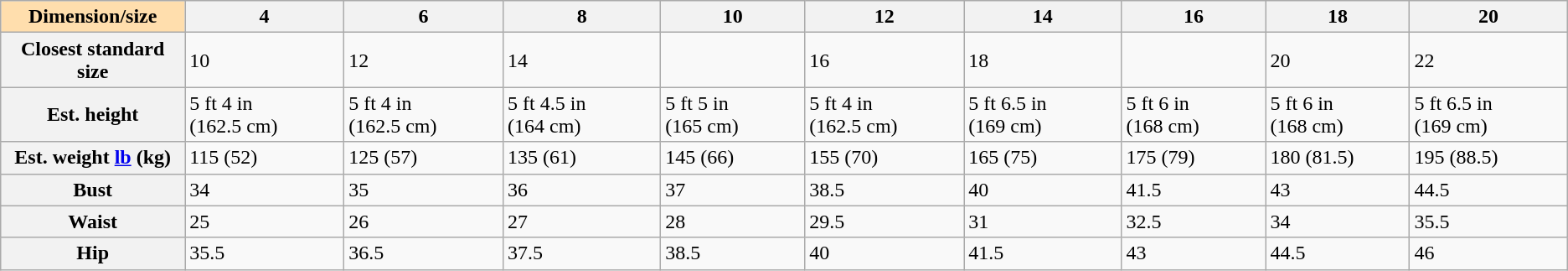<table class="wikitable">
<tr>
<th style="background:#ffdead;">Dimension/size</th>
<th>4</th>
<th>6</th>
<th>8</th>
<th>10</th>
<th>12</th>
<th>14</th>
<th>16</th>
<th>18</th>
<th>20</th>
</tr>
<tr>
<th>Closest standard size</th>
<td>10</td>
<td>12</td>
<td>14</td>
<td></td>
<td>16</td>
<td>18</td>
<td></td>
<td>20</td>
<td>22</td>
</tr>
<tr>
<th>Est. height</th>
<td>5 ft 4 in (162.5 cm)</td>
<td>5 ft 4 in (162.5 cm)</td>
<td>5 ft 4.5 in (164 cm)</td>
<td>5 ft 5 in (165 cm)</td>
<td>5 ft 4 in (162.5 cm)</td>
<td>5 ft 6.5 in (169 cm)</td>
<td>5 ft 6 in (168 cm)</td>
<td>5 ft 6 in (168 cm)</td>
<td>5 ft 6.5 in (169 cm)</td>
</tr>
<tr>
<th>Est. weight <a href='#'>lb</a> (kg)</th>
<td>115 (52)</td>
<td>125 (57)</td>
<td>135 (61)</td>
<td>145 (66)</td>
<td>155 (70)</td>
<td>165 (75)</td>
<td>175 (79)</td>
<td>180 (81.5)</td>
<td>195 (88.5)</td>
</tr>
<tr>
<th>Bust</th>
<td>34</td>
<td>35</td>
<td>36</td>
<td>37</td>
<td>38.5</td>
<td>40</td>
<td>41.5</td>
<td>43</td>
<td>44.5</td>
</tr>
<tr>
<th>Waist</th>
<td>25</td>
<td>26</td>
<td>27</td>
<td>28</td>
<td>29.5</td>
<td>31</td>
<td>32.5</td>
<td>34</td>
<td>35.5</td>
</tr>
<tr>
<th>Hip</th>
<td>35.5</td>
<td>36.5</td>
<td>37.5</td>
<td>38.5</td>
<td>40</td>
<td>41.5</td>
<td>43</td>
<td>44.5</td>
<td>46</td>
</tr>
</table>
